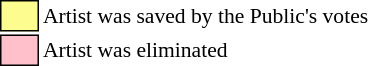<table class="toccolours"style="font-size: 90%; white-space: nowrap;">
<tr>
<td style="background:#fdfc8f; border:1px solid black;">      </td>
<td>Artist was saved by the Public's votes</td>
</tr>
<tr>
<td style="background:pink; border:1px solid black;">      </td>
<td>Artist was eliminated</td>
</tr>
</table>
